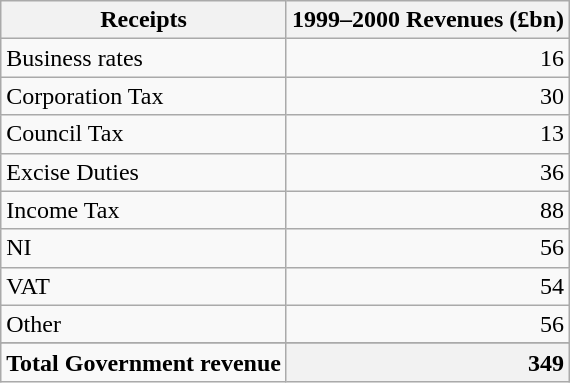<table class="wikitable sortable">
<tr>
<th>Receipts</th>
<th style="text-align: right">1999–2000 Revenues (£bn)</th>
</tr>
<tr>
<td>Business rates</td>
<td style="text-align: right">16</td>
</tr>
<tr>
<td>Corporation Tax</td>
<td style="text-align: right">30</td>
</tr>
<tr>
<td>Council Tax</td>
<td style="text-align: right">13</td>
</tr>
<tr>
<td>Excise Duties</td>
<td style="text-align: right">36</td>
</tr>
<tr>
<td>Income Tax</td>
<td style="text-align: right">88</td>
</tr>
<tr>
<td>NI</td>
<td style="text-align: right">56</td>
</tr>
<tr>
<td>VAT</td>
<td style="text-align: right">54</td>
</tr>
<tr>
<td>Other</td>
<td style="text-align: right">56</td>
</tr>
<tr>
</tr>
<tr class="sortbottom">
<td style="text-align: left"><strong>Total Government revenue</strong></td>
<th style="text-align: right">349</th>
</tr>
</table>
